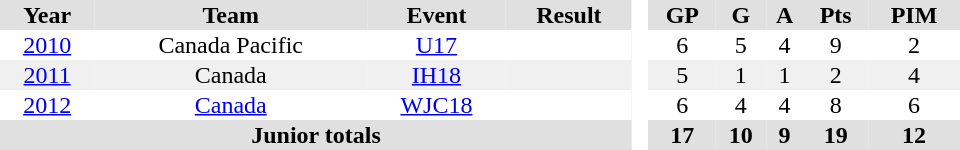<table border="0" cellpadding="1" cellspacing="0" style="text-align:center; width:40em">
<tr style="text-align:center; background:#e0e0e0;">
<th>Year</th>
<th>Team</th>
<th>Event</th>
<th>Result</th>
<th rowspan="99" style="background:#fff;"> </th>
<th>GP</th>
<th>G</th>
<th>A</th>
<th>Pts</th>
<th>PIM</th>
</tr>
<tr>
<td><a href='#'>2010</a></td>
<td>Canada Pacific</td>
<td><a href='#'>U17</a></td>
<td></td>
<td>6</td>
<td>5</td>
<td>4</td>
<td>9</td>
<td>2</td>
</tr>
<tr style="background:#f0f0f0;">
<td><a href='#'>2011</a></td>
<td>Canada</td>
<td><a href='#'>IH18</a></td>
<td></td>
<td>5</td>
<td>1</td>
<td>1</td>
<td>2</td>
<td>4</td>
</tr>
<tr>
<td><a href='#'>2012</a></td>
<td><a href='#'>Canada</a></td>
<td><a href='#'>WJC18</a></td>
<td></td>
<td>6</td>
<td>4</td>
<td>4</td>
<td>8</td>
<td>6</td>
</tr>
<tr style="background:#e0e0e0;">
<td colspan=4><strong>Junior totals</strong></td>
<th>17</th>
<th>10</th>
<th>9</th>
<th>19</th>
<th>12</th>
</tr>
</table>
